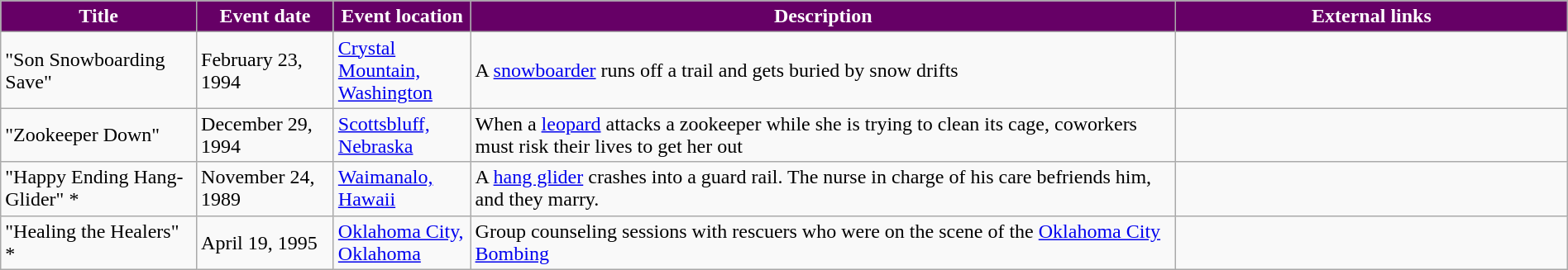<table class="wikitable" style="width: 100%;">
<tr>
<th style="background: #660066; color: #FFFFFF; width: 10%;">Title</th>
<th style="background: #660066; color: #FFFFFF; width: 7%;">Event date</th>
<th style="background: #660066; color: #FFFFFF; width: 7%;">Event location</th>
<th style="background: #660066; color: #FFFFFF; width: 36%;">Description</th>
<th style="background: #660066; color: #FFFFFF; width: 20%;">External links</th>
</tr>
<tr>
<td>"Son Snowboarding Save"</td>
<td>February 23, 1994</td>
<td><a href='#'>Crystal Mountain, Washington</a></td>
<td>A <a href='#'>snowboarder</a> runs off a trail and gets buried by snow drifts</td>
<td></td>
</tr>
<tr>
<td>"Zookeeper Down"</td>
<td>December 29, 1994</td>
<td><a href='#'>Scottsbluff, Nebraska</a></td>
<td>When a <a href='#'>leopard</a> attacks a zookeeper while she is trying to clean its cage, coworkers must risk their lives to get her out</td>
<td></td>
</tr>
<tr>
<td>"Happy Ending Hang-Glider" *</td>
<td>November 24, 1989</td>
<td><a href='#'>Waimanalo, Hawaii</a></td>
<td>A <a href='#'>hang glider</a> crashes into a guard rail.  The nurse in charge of his care befriends him, and they marry.</td>
<td></td>
</tr>
<tr>
<td>"Healing the Healers" *</td>
<td>April 19, 1995</td>
<td><a href='#'>Oklahoma City, Oklahoma</a></td>
<td>Group counseling sessions with rescuers who were on the scene of the <a href='#'>Oklahoma City Bombing</a></td>
<td></td>
</tr>
</table>
